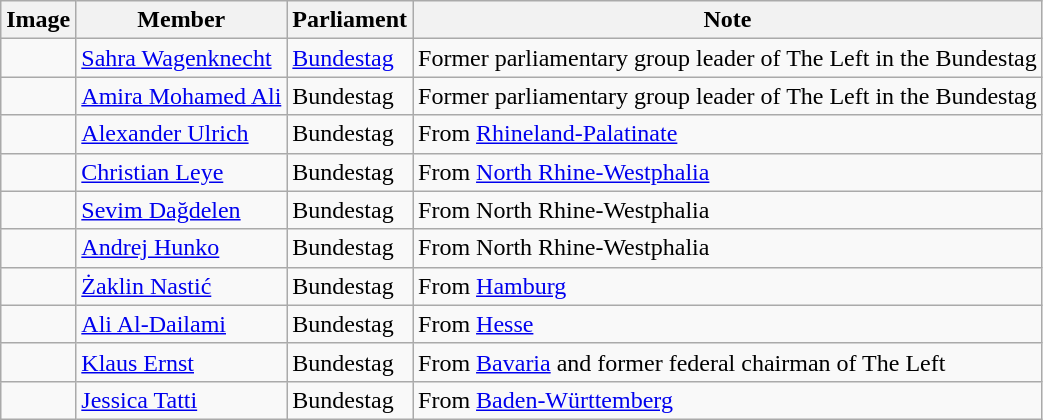<table class="wikitable sortable">
<tr>
<th>Image</th>
<th>Member</th>
<th>Parliament</th>
<th>Note</th>
</tr>
<tr>
<td></td>
<td><a href='#'>Sahra Wagenknecht</a></td>
<td><a href='#'>Bundestag</a></td>
<td>Former parliamentary group leader of The Left in the Bundestag</td>
</tr>
<tr>
<td></td>
<td><a href='#'>Amira Mohamed Ali</a></td>
<td>Bundestag</td>
<td>Former parliamentary group leader of The Left in the Bundestag</td>
</tr>
<tr>
<td></td>
<td><a href='#'>Alexander Ulrich</a></td>
<td>Bundestag</td>
<td>From <a href='#'>Rhineland-Palatinate</a></td>
</tr>
<tr>
<td></td>
<td><a href='#'>Christian Leye</a></td>
<td>Bundestag</td>
<td>From <a href='#'>North Rhine-Westphalia</a></td>
</tr>
<tr>
<td></td>
<td><a href='#'>Sevim Dağdelen</a></td>
<td>Bundestag</td>
<td>From North Rhine-Westphalia</td>
</tr>
<tr>
<td></td>
<td><a href='#'>Andrej Hunko</a></td>
<td>Bundestag</td>
<td>From North Rhine-Westphalia</td>
</tr>
<tr>
<td></td>
<td><a href='#'>Żaklin Nastić</a></td>
<td>Bundestag</td>
<td>From <a href='#'>Hamburg</a></td>
</tr>
<tr>
<td></td>
<td><a href='#'>Ali Al-Dailami</a></td>
<td>Bundestag</td>
<td>From <a href='#'>Hesse</a></td>
</tr>
<tr>
<td></td>
<td><a href='#'>Klaus Ernst</a></td>
<td>Bundestag</td>
<td>From <a href='#'>Bavaria</a> and former federal chairman of The Left</td>
</tr>
<tr>
<td></td>
<td><a href='#'>Jessica Tatti</a></td>
<td>Bundestag</td>
<td>From <a href='#'>Baden-Württemberg</a></td>
</tr>
</table>
